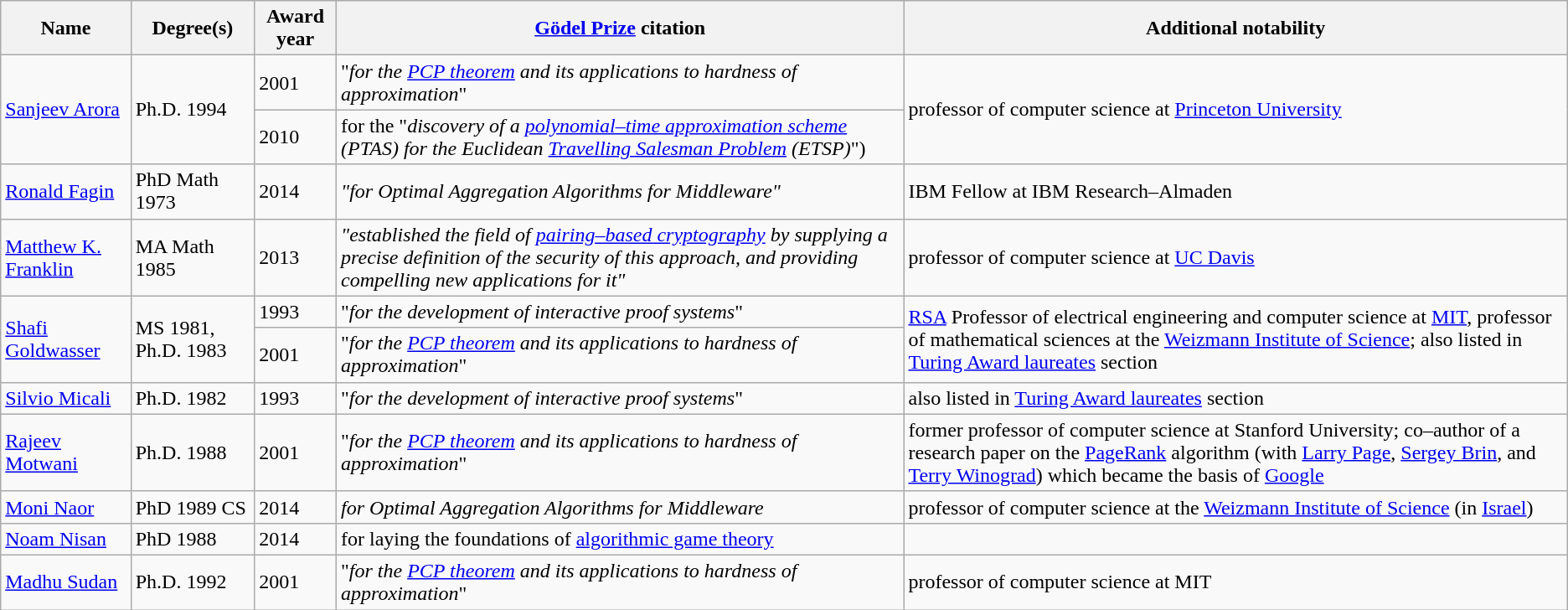<table class = "wikitable sortable">
<tr>
<th scope = "col">Name</th>
<th scope = "col">Degree(s)</th>
<th scope = "col">Award year</th>
<th scope = "col"><a href='#'>Gödel Prize</a> citation</th>
<th scope = "col" class="unsortable">Additional notability</th>
</tr>
<tr>
<td rowspan="2" data-sort-value="Arora, Sanjeev"><a href='#'>Sanjeev Arora</a></td>
<td rowspan="2" data-sort-value="phd 1994">Ph.D. 1994</td>
<td>2001</td>
<td>"<em>for the <a href='#'>PCP theorem</a> and its applications to hardness of approximation</em>"</td>
<td rowspan="2">professor of computer science at <a href='#'>Princeton University</a></td>
</tr>
<tr>
<td>2010</td>
<td>for the "<em>discovery of a <a href='#'>polynomial–time approximation scheme</a> (PTAS) for the Euclidean <a href='#'>Travelling Salesman Problem</a> (ETSP)</em>")</td>
</tr>
<tr>
<td data-sort-value="Fagin. Ronald"><a href='#'>Ronald Fagin</a></td>
<td data-sort-value="phd 1973">PhD Math 1973</td>
<td>2014</td>
<td><em>"for Optimal Aggregation Algorithms for Middleware"</em></td>
<td>IBM Fellow at IBM Research–Almaden</td>
</tr>
<tr>
<td data-sort-value="Franklin, Matthew"><a href='#'>Matthew K. Franklin</a></td>
<td data-sort-value="m 1985 a">MA Math 1985</td>
<td>2013</td>
<td><em>"established the field of <a href='#'>pairing–based cryptography</a> by supplying a precise definition of the security of this approach, and providing compelling new applications for it"</em></td>
<td>professor of computer science at <a href='#'>UC Davis</a></td>
</tr>
<tr>
<td rowspan="2" data-sort-value="Goldwasser, Shafi"><a href='#'>Shafi Goldwasser</a></td>
<td rowspan="2" data-sort-value="m 1981 s">MS 1981, Ph.D. 1983</td>
<td>1993</td>
<td>"<em>for the development of interactive proof systems</em>"</td>
<td rowspan="2"><a href='#'>RSA</a> Professor of electrical engineering and computer science at <a href='#'>MIT</a>, professor of mathematical sciences at the <a href='#'>Weizmann Institute of Science</a>; also listed in <a href='#'>Turing Award laureates</a> section</td>
</tr>
<tr>
<td>2001</td>
<td>"<em>for the <a href='#'>PCP theorem</a> and its applications to hardness of approximation</em>"</td>
</tr>
<tr>
<td data-sort-value="Micali, Silvio"><a href='#'>Silvio Micali</a></td>
<td data-sort-value="phd 1982">Ph.D. 1982</td>
<td>1993</td>
<td>"<em>for the development of interactive proof systems</em>"</td>
<td>also listed in <a href='#'>Turing Award laureates</a> section</td>
</tr>
<tr>
<td data-sort-value="Motwani, Rajeev"><a href='#'>Rajeev Motwani</a></td>
<td data-sort-value="phd 1988">Ph.D. 1988</td>
<td>2001</td>
<td>"<em>for the <a href='#'>PCP theorem</a> and its applications to hardness of approximation</em>"</td>
<td>former professor of computer science at Stanford University; co–author of a research paper on the <a href='#'>PageRank</a> algorithm (with <a href='#'>Larry Page</a>, <a href='#'>Sergey Brin</a>, and <a href='#'>Terry Winograd</a>) which became the basis of <a href='#'>Google</a></td>
</tr>
<tr>
<td data-sort-value="Naor, Moni"><a href='#'>Moni Naor</a></td>
<td data-sort-value="phd 1989">PhD 1989 CS</td>
<td>2014</td>
<td><em>for Optimal Aggregation Algorithms for Middleware</em></td>
<td>professor of computer science at the <a href='#'>Weizmann Institute of Science</a> (in <a href='#'>Israel</a>)</td>
</tr>
<tr>
<td data-sort-value="Nisan, Noam"><a href='#'>Noam Nisan</a></td>
<td data-sort-value="phd 1988">PhD 1988</td>
<td>2014</td>
<td>for laying the foundations of <a href='#'>algorithmic game theory</a></td>
<td></td>
</tr>
<tr>
<td data-sort-value="Sudan, Madhu"><a href='#'>Madhu Sudan</a></td>
<td data-sort-value="phd 1992">Ph.D. 1992</td>
<td>2001</td>
<td>"<em>for the <a href='#'>PCP theorem</a> and its applications to hardness of approximation</em>"</td>
<td>professor of computer science at MIT</td>
</tr>
</table>
